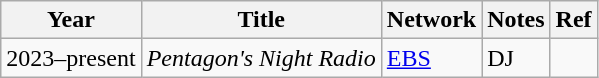<table class="wikitable">
<tr>
<th>Year</th>
<th>Title</th>
<th>Network</th>
<th>Notes</th>
<th>Ref</th>
</tr>
<tr>
<td>2023–present</td>
<td><em>Pentagon's Night Radio</em></td>
<td><a href='#'>EBS</a></td>
<td>DJ</td>
<td></td>
</tr>
</table>
